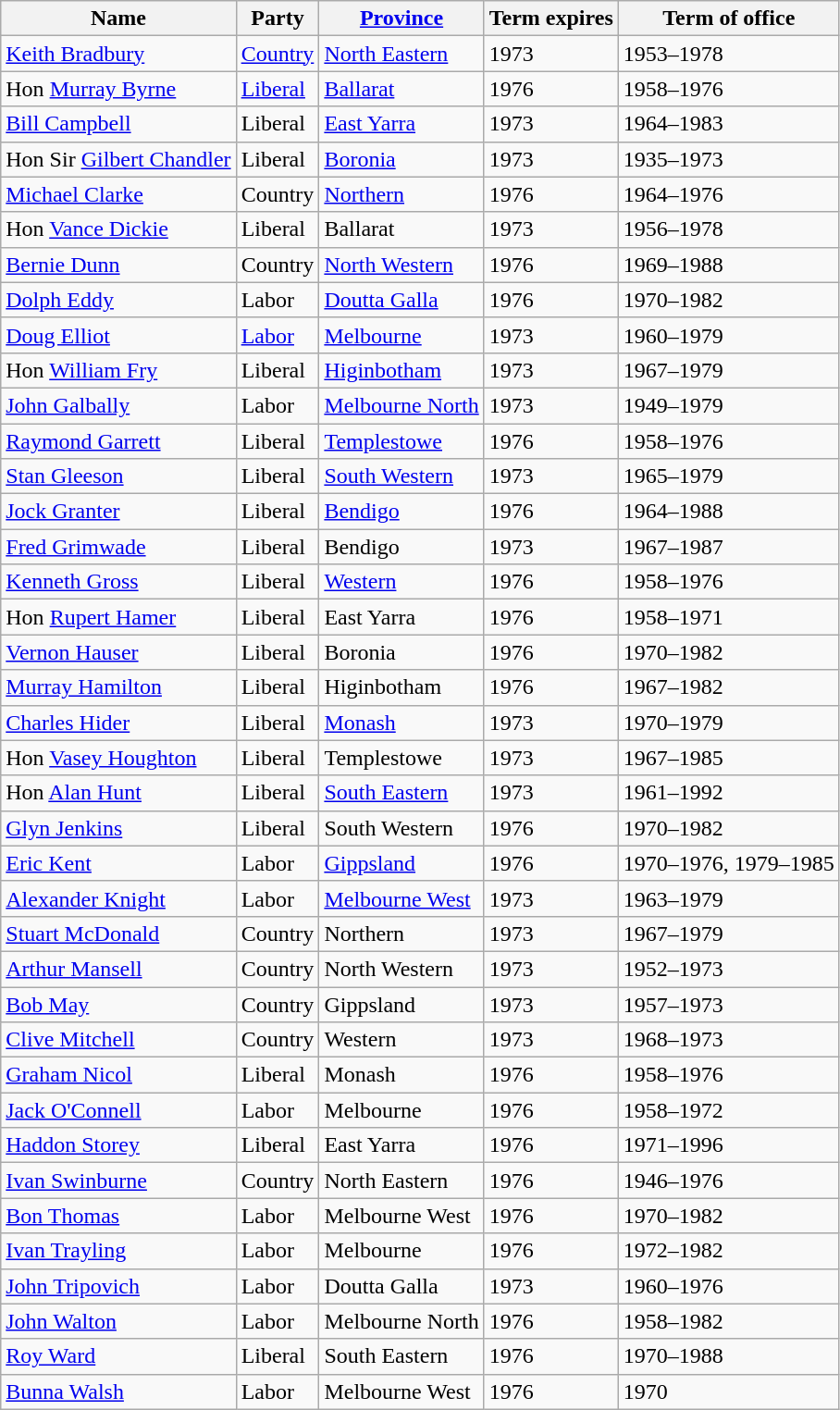<table class="wikitable sortable">
<tr>
<th>Name</th>
<th>Party</th>
<th><a href='#'>Province</a></th>
<th>Term expires</th>
<th>Term of office</th>
</tr>
<tr>
<td><a href='#'>Keith Bradbury</a></td>
<td><a href='#'>Country</a></td>
<td><a href='#'>North Eastern</a></td>
<td>1973</td>
<td>1953–1978</td>
</tr>
<tr>
<td>Hon <a href='#'>Murray Byrne</a></td>
<td><a href='#'>Liberal</a></td>
<td><a href='#'>Ballarat</a></td>
<td>1976</td>
<td>1958–1976</td>
</tr>
<tr>
<td><a href='#'>Bill Campbell</a></td>
<td>Liberal</td>
<td><a href='#'>East Yarra</a></td>
<td>1973</td>
<td>1964–1983</td>
</tr>
<tr>
<td>Hon Sir <a href='#'>Gilbert Chandler</a></td>
<td>Liberal</td>
<td><a href='#'>Boronia</a></td>
<td>1973</td>
<td>1935–1973</td>
</tr>
<tr>
<td><a href='#'>Michael Clarke</a></td>
<td>Country</td>
<td><a href='#'>Northern</a></td>
<td>1976</td>
<td>1964–1976</td>
</tr>
<tr>
<td>Hon <a href='#'>Vance Dickie</a></td>
<td>Liberal</td>
<td>Ballarat</td>
<td>1973</td>
<td>1956–1978</td>
</tr>
<tr>
<td><a href='#'>Bernie Dunn</a></td>
<td>Country</td>
<td><a href='#'>North Western</a></td>
<td>1976</td>
<td>1969–1988</td>
</tr>
<tr>
<td><a href='#'>Dolph Eddy</a></td>
<td>Labor</td>
<td><a href='#'>Doutta Galla</a></td>
<td>1976</td>
<td>1970–1982</td>
</tr>
<tr>
<td><a href='#'>Doug Elliot</a></td>
<td><a href='#'>Labor</a></td>
<td><a href='#'>Melbourne</a></td>
<td>1973</td>
<td>1960–1979</td>
</tr>
<tr>
<td>Hon <a href='#'>William Fry</a></td>
<td>Liberal</td>
<td><a href='#'>Higinbotham</a></td>
<td>1973</td>
<td>1967–1979</td>
</tr>
<tr>
<td><a href='#'>John Galbally</a></td>
<td>Labor</td>
<td><a href='#'>Melbourne North</a></td>
<td>1973</td>
<td>1949–1979</td>
</tr>
<tr>
<td><a href='#'>Raymond Garrett</a></td>
<td>Liberal</td>
<td><a href='#'>Templestowe</a></td>
<td>1976</td>
<td>1958–1976</td>
</tr>
<tr>
<td><a href='#'>Stan Gleeson</a></td>
<td>Liberal</td>
<td><a href='#'>South Western</a></td>
<td>1973</td>
<td>1965–1979</td>
</tr>
<tr>
<td><a href='#'>Jock Granter</a></td>
<td>Liberal</td>
<td><a href='#'>Bendigo</a></td>
<td>1976</td>
<td>1964–1988</td>
</tr>
<tr>
<td><a href='#'>Fred Grimwade</a></td>
<td>Liberal</td>
<td>Bendigo</td>
<td>1973</td>
<td>1967–1987</td>
</tr>
<tr>
<td><a href='#'>Kenneth Gross</a></td>
<td>Liberal</td>
<td><a href='#'>Western</a></td>
<td>1976</td>
<td>1958–1976</td>
</tr>
<tr>
<td>Hon <a href='#'>Rupert Hamer</a></td>
<td>Liberal</td>
<td>East Yarra</td>
<td>1976</td>
<td>1958–1971</td>
</tr>
<tr>
<td><a href='#'>Vernon Hauser</a></td>
<td>Liberal</td>
<td>Boronia</td>
<td>1976</td>
<td>1970–1982</td>
</tr>
<tr>
<td><a href='#'>Murray Hamilton</a></td>
<td>Liberal</td>
<td>Higinbotham</td>
<td>1976</td>
<td>1967–1982</td>
</tr>
<tr>
<td><a href='#'>Charles Hider</a></td>
<td>Liberal</td>
<td><a href='#'>Monash</a></td>
<td>1973</td>
<td>1970–1979</td>
</tr>
<tr>
<td>Hon <a href='#'>Vasey Houghton</a></td>
<td>Liberal</td>
<td>Templestowe</td>
<td>1973</td>
<td>1967–1985</td>
</tr>
<tr>
<td>Hon <a href='#'>Alan Hunt</a></td>
<td>Liberal</td>
<td><a href='#'>South Eastern</a></td>
<td>1973</td>
<td>1961–1992</td>
</tr>
<tr>
<td><a href='#'>Glyn Jenkins</a></td>
<td>Liberal</td>
<td>South Western</td>
<td>1976</td>
<td>1970–1982</td>
</tr>
<tr>
<td><a href='#'>Eric Kent</a></td>
<td>Labor</td>
<td><a href='#'>Gippsland</a></td>
<td>1976</td>
<td>1970–1976, 1979–1985</td>
</tr>
<tr>
<td><a href='#'>Alexander Knight</a></td>
<td>Labor</td>
<td><a href='#'>Melbourne West</a></td>
<td>1973</td>
<td>1963–1979</td>
</tr>
<tr>
<td><a href='#'>Stuart McDonald</a></td>
<td>Country</td>
<td>Northern</td>
<td>1973</td>
<td>1967–1979</td>
</tr>
<tr>
<td><a href='#'>Arthur Mansell</a></td>
<td>Country</td>
<td>North Western</td>
<td>1973</td>
<td>1952–1973</td>
</tr>
<tr>
<td><a href='#'>Bob May</a></td>
<td>Country</td>
<td>Gippsland</td>
<td>1973</td>
<td>1957–1973</td>
</tr>
<tr>
<td><a href='#'>Clive Mitchell</a></td>
<td>Country</td>
<td>Western</td>
<td>1973</td>
<td>1968–1973</td>
</tr>
<tr>
<td><a href='#'>Graham Nicol</a></td>
<td>Liberal</td>
<td>Monash</td>
<td>1976</td>
<td>1958–1976</td>
</tr>
<tr>
<td><a href='#'>Jack O'Connell</a></td>
<td>Labor</td>
<td>Melbourne</td>
<td>1976</td>
<td>1958–1972</td>
</tr>
<tr>
<td><a href='#'>Haddon Storey</a></td>
<td>Liberal</td>
<td>East Yarra</td>
<td>1976</td>
<td>1971–1996</td>
</tr>
<tr>
<td><a href='#'>Ivan Swinburne</a></td>
<td>Country</td>
<td>North Eastern</td>
<td>1976</td>
<td>1946–1976</td>
</tr>
<tr>
<td><a href='#'>Bon Thomas</a></td>
<td>Labor</td>
<td>Melbourne West</td>
<td>1976</td>
<td>1970–1982</td>
</tr>
<tr>
<td><a href='#'>Ivan Trayling</a></td>
<td>Labor</td>
<td>Melbourne</td>
<td>1976</td>
<td>1972–1982</td>
</tr>
<tr>
<td><a href='#'>John Tripovich</a></td>
<td>Labor</td>
<td>Doutta Galla</td>
<td>1973</td>
<td>1960–1976</td>
</tr>
<tr>
<td><a href='#'>John Walton</a></td>
<td>Labor</td>
<td>Melbourne North</td>
<td>1976</td>
<td>1958–1982</td>
</tr>
<tr>
<td><a href='#'>Roy Ward</a></td>
<td>Liberal</td>
<td>South Eastern</td>
<td>1976</td>
<td>1970–1988</td>
</tr>
<tr>
<td><a href='#'>Bunna Walsh</a></td>
<td>Labor</td>
<td>Melbourne West</td>
<td>1976</td>
<td>1970</td>
</tr>
</table>
